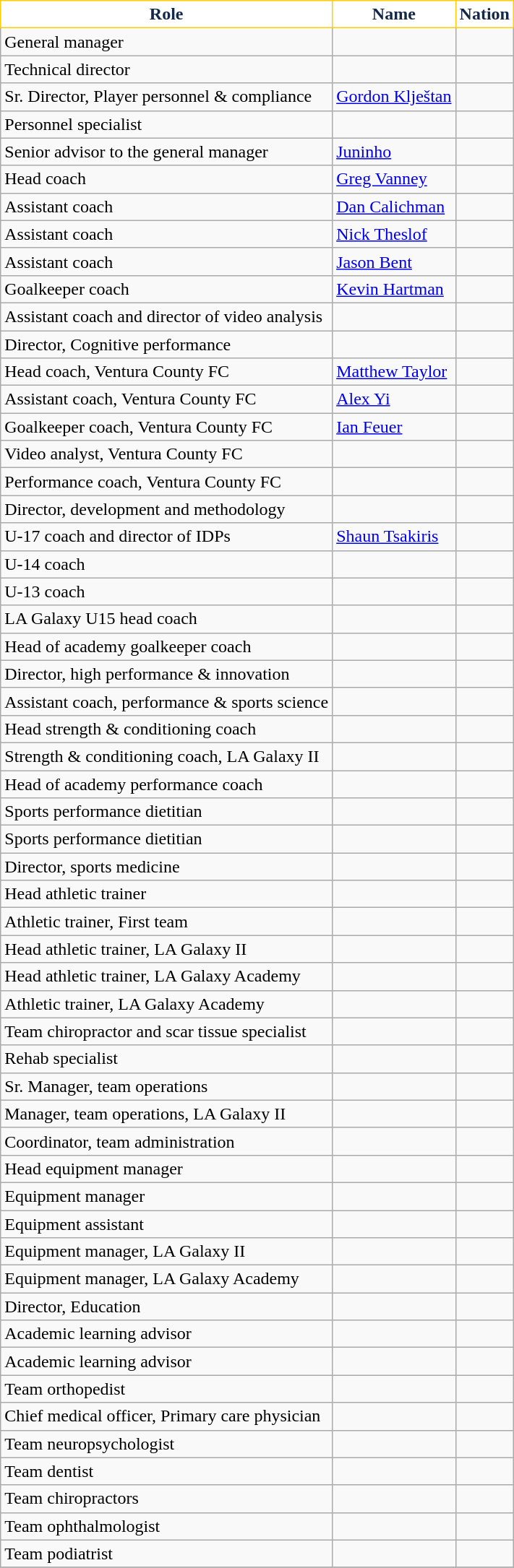<table class="wikitable">
<tr>
<th style="background:#FFFFFF; color:#13284B; border:1px solid #FFCE02;" scope="col">Role</th>
<th style="background:#FFFFFF; color:#13284B; border:1px solid #FFCE02;" scope="col">Name</th>
<th style="background:#FFFFFF; color:#13284B; border:1px solid #FFCE02;" scope="col">Nation</th>
</tr>
<tr>
<td>General manager</td>
<td></td>
<td></td>
</tr>
<tr>
<td>Technical director</td>
<td></td>
<td></td>
</tr>
<tr>
<td>Sr. Director, Player personnel & compliance</td>
<td><a href='#'>Gordon Klještan</a></td>
<td></td>
</tr>
<tr>
<td>Personnel specialist</td>
<td></td>
<td></td>
</tr>
<tr>
<td>Senior advisor to the general manager</td>
<td><a href='#'>Juninho</a></td>
<td></td>
</tr>
<tr>
<td>Head coach</td>
<td><a href='#'>Greg Vanney</a></td>
<td></td>
</tr>
<tr>
<td>Assistant coach</td>
<td><a href='#'>Dan Calichman</a></td>
<td></td>
</tr>
<tr>
<td>Assistant coach</td>
<td><a href='#'>Nick Theslof</a></td>
<td></td>
</tr>
<tr>
<td>Assistant coach</td>
<td><a href='#'>Jason Bent</a></td>
<td></td>
</tr>
<tr>
<td>Goalkeeper coach</td>
<td><a href='#'>Kevin Hartman</a></td>
<td></td>
</tr>
<tr>
<td>Assistant coach and director of video analysis</td>
<td></td>
<td></td>
</tr>
<tr>
<td>Director, Cognitive performance</td>
<td></td>
<td></td>
</tr>
<tr>
<td>Head coach, Ventura County FC</td>
<td><a href='#'>Matthew Taylor</a></td>
<td></td>
</tr>
<tr>
<td>Assistant coach, Ventura County FC</td>
<td><a href='#'>Alex Yi</a></td>
<td></td>
</tr>
<tr>
<td>Goalkeeper coach, Ventura County FC</td>
<td><a href='#'>Ian Feuer</a></td>
<td></td>
</tr>
<tr>
<td>Video analyst, Ventura County FC</td>
<td></td>
<td></td>
</tr>
<tr>
<td>Performance coach, Ventura County FC</td>
<td></td>
<td></td>
</tr>
<tr>
<td>Director, development and methodology</td>
<td></td>
<td></td>
</tr>
<tr>
<td>U-17 coach and director of IDPs</td>
<td><a href='#'>Shaun Tsakiris</a></td>
<td></td>
</tr>
<tr>
<td>U-14 coach</td>
<td></td>
<td></td>
</tr>
<tr>
<td>U-13 coach</td>
<td></td>
<td></td>
</tr>
<tr>
<td>LA Galaxy U15 head coach</td>
<td></td>
<td></td>
</tr>
<tr>
<td>Head of academy goalkeeper coach</td>
<td></td>
<td></td>
</tr>
<tr>
<td>Director, high performance & innovation</td>
<td></td>
<td></td>
</tr>
<tr>
<td>Assistant coach, performance & sports science</td>
<td></td>
<td></td>
</tr>
<tr>
<td>Head strength & conditioning coach</td>
<td></td>
<td></td>
</tr>
<tr>
<td>Strength & conditioning coach, LA Galaxy II</td>
<td></td>
<td></td>
</tr>
<tr>
<td>Head of academy performance coach</td>
<td></td>
<td></td>
</tr>
<tr>
<td>Sports performance dietitian</td>
<td></td>
<td></td>
</tr>
<tr>
<td>Sports performance dietitian</td>
<td></td>
<td></td>
</tr>
<tr>
<td>Director, sports medicine</td>
<td></td>
<td></td>
</tr>
<tr>
<td>Head athletic trainer</td>
<td></td>
<td></td>
</tr>
<tr>
<td>Athletic trainer, First team</td>
<td></td>
<td></td>
</tr>
<tr>
<td>Head athletic trainer, LA Galaxy II</td>
<td></td>
<td></td>
</tr>
<tr>
<td>Head athletic trainer, LA Galaxy Academy</td>
<td></td>
<td></td>
</tr>
<tr>
<td>Athletic trainer, LA Galaxy Academy</td>
<td></td>
<td></td>
</tr>
<tr>
<td>Team chiropractor and scar tissue specialist</td>
<td></td>
<td></td>
</tr>
<tr>
<td>Rehab specialist</td>
<td></td>
<td></td>
</tr>
<tr>
<td>Sr. Manager, team operations</td>
<td></td>
<td></td>
</tr>
<tr>
<td>Manager, team operations, LA Galaxy II</td>
<td></td>
<td></td>
</tr>
<tr>
<td>Coordinator, team administration</td>
<td></td>
<td></td>
</tr>
<tr>
<td>Head equipment manager</td>
<td></td>
<td></td>
</tr>
<tr>
<td>Equipment manager</td>
<td></td>
<td></td>
</tr>
<tr>
<td>Equipment assistant</td>
<td></td>
<td></td>
</tr>
<tr>
<td>Equipment manager, LA Galaxy II</td>
<td></td>
<td></td>
</tr>
<tr>
<td>Equipment manager, LA Galaxy Academy</td>
<td></td>
<td></td>
</tr>
<tr>
<td>Director, Education</td>
<td></td>
<td></td>
</tr>
<tr>
<td>Academic learning advisor</td>
<td></td>
<td></td>
</tr>
<tr>
<td>Academic learning advisor</td>
<td></td>
<td></td>
</tr>
<tr>
<td>Team orthopedist</td>
<td></td>
<td></td>
</tr>
<tr>
<td>Chief medical officer, Primary care physician</td>
<td></td>
<td></td>
</tr>
<tr>
<td>Team neuropsychologist</td>
<td></td>
<td></td>
</tr>
<tr>
<td>Team dentist</td>
<td></td>
<td></td>
</tr>
<tr>
<td>Team chiropractors</td>
<td></td>
<td></td>
</tr>
<tr>
<td>Team ophthalmologist</td>
<td></td>
<td></td>
</tr>
<tr>
<td>Team podiatrist</td>
<td></td>
<td></td>
</tr>
<tr>
</tr>
</table>
